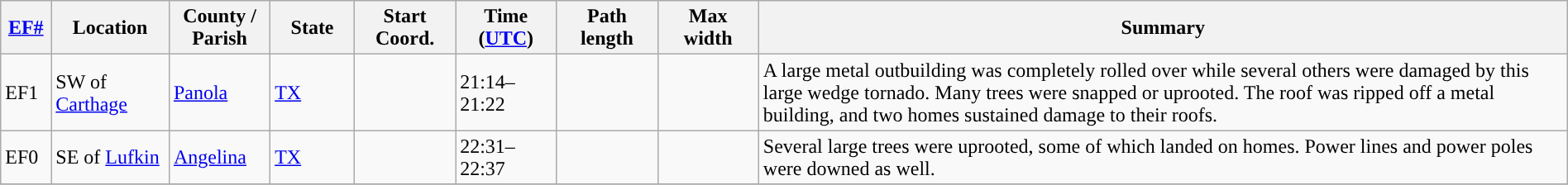<table class="wikitable sortable" style="width:100%;">
<tr>
<th scope="col"  style="width:3%; text-align:center;"><a href='#'>EF#</a></th>
<th scope="col"  style="width:7%; text-align:center;" class="unsortable">Location</th>
<th scope="col"  style="width:6%; text-align:center;" class="unsortable">County / Parish</th>
<th scope="col"  style="width:5%; text-align:center;">State</th>
<th scope="col"  style="width:6%; text-align:center;">Start Coord.</th>
<th scope="col"  style="width:6%; text-align:center;">Time (<a href='#'>UTC</a>)</th>
<th scope="col"  style="width:6%; text-align:center;">Path length</th>
<th scope="col"  style="width:6%; text-align:center;">Max width</th>
<th scope="col" class="unsortable" style="width:48%; text-align:center;">Summary</th>
</tr>
<tr>
<td>EF1</td>
<td>SW of <a href='#'>Carthage</a></td>
<td><a href='#'>Panola</a></td>
<td><a href='#'>TX</a></td>
<td></td>
<td>21:14–21:22</td>
<td></td>
<td></td>
<td>A large metal outbuilding was completely rolled over while several others were damaged by this large wedge tornado. Many trees were snapped or uprooted. The roof was ripped off a metal building, and two homes sustained damage to their roofs.</td>
</tr>
<tr>
<td>EF0</td>
<td>SE of <a href='#'>Lufkin</a></td>
<td><a href='#'>Angelina</a></td>
<td><a href='#'>TX</a></td>
<td></td>
<td>22:31–22:37</td>
<td></td>
<td></td>
<td>Several large trees were uprooted, some of which landed on homes. Power lines and power poles were downed as well.</td>
</tr>
<tr>
</tr>
</table>
